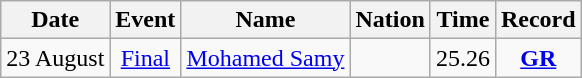<table class="wikitable" style=text-align:center>
<tr>
<th>Date</th>
<th>Event</th>
<th>Name</th>
<th>Nation</th>
<th>Time</th>
<th>Record</th>
</tr>
<tr>
<td>23 August</td>
<td><a href='#'>Final</a></td>
<td><a href='#'>Mohamed Samy</a></td>
<td align=left></td>
<td>25.26</td>
<td><strong><a href='#'>GR</a></strong></td>
</tr>
</table>
